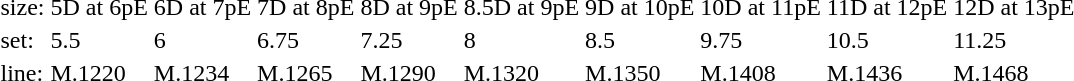<table style="margin-left:40px;">
<tr>
<td>size:</td>
<td>5D at 6pE</td>
<td>6D at 7pE</td>
<td>7D at 8pE</td>
<td>8D at 9pE</td>
<td>8.5D at 9pE</td>
<td>9D at 10pE</td>
<td>10D at 11pE</td>
<td>11D at 12pE</td>
<td>12D at 13pE</td>
</tr>
<tr>
<td>set:</td>
<td>5.5</td>
<td>6</td>
<td>6.75</td>
<td>7.25</td>
<td>8</td>
<td>8.5</td>
<td>9.75</td>
<td>10.5</td>
<td>11.25</td>
</tr>
<tr>
<td>line:</td>
<td>M.1220</td>
<td>M.1234</td>
<td>M.1265</td>
<td>M.1290</td>
<td>M.1320</td>
<td>M.1350</td>
<td>M.1408</td>
<td>M.1436</td>
<td>M.1468</td>
</tr>
</table>
